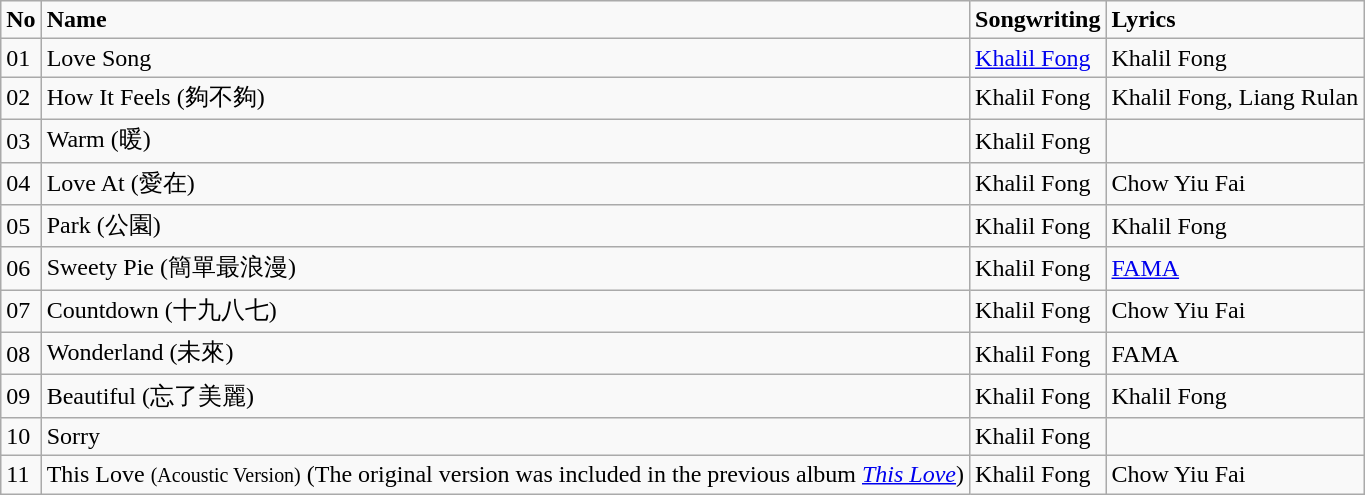<table class="wikitable">
<tr>
<td><span><strong>No</strong></span></td>
<td><span><strong>Name</strong></span></td>
<td><span><strong>Songwriting</strong></span></td>
<td><span><strong>Lyrics</strong></span></td>
</tr>
<tr>
<td>01</td>
<td>Love Song</td>
<td><a href='#'>Khalil Fong</a></td>
<td>Khalil Fong</td>
</tr>
<tr>
<td>02</td>
<td>How It Feels (夠不夠)</td>
<td>Khalil Fong</td>
<td>Khalil Fong, Liang Rulan</td>
</tr>
<tr>
<td>03</td>
<td>Warm (暖)</td>
<td>Khalil Fong</td>
<td></td>
</tr>
<tr>
<td>04</td>
<td>Love At (愛在)</td>
<td>Khalil Fong</td>
<td>Chow Yiu Fai</td>
</tr>
<tr>
<td>05</td>
<td>Park (公園)</td>
<td>Khalil Fong</td>
<td>Khalil Fong</td>
</tr>
<tr>
<td>06</td>
<td>Sweety Pie (簡單最浪漫)</td>
<td>Khalil Fong</td>
<td><a href='#'>FAMA</a></td>
</tr>
<tr>
<td>07</td>
<td>Countdown (十九八七)</td>
<td>Khalil Fong</td>
<td>Chow Yiu Fai</td>
</tr>
<tr>
<td>08</td>
<td>Wonderland (未來)</td>
<td>Khalil Fong</td>
<td>FAMA</td>
</tr>
<tr>
<td>09</td>
<td>Beautiful (忘了美麗)</td>
<td>Khalil Fong</td>
<td>Khalil Fong</td>
</tr>
<tr>
<td>10</td>
<td>Sorry</td>
<td>Khalil Fong</td>
<td></td>
</tr>
<tr>
<td>11</td>
<td>This Love <small>(Acoustic Version)</small> (The original version was included in the previous album <em><a href='#'>This Love</a></em>)</td>
<td>Khalil Fong</td>
<td>Chow Yiu Fai</td>
</tr>
</table>
